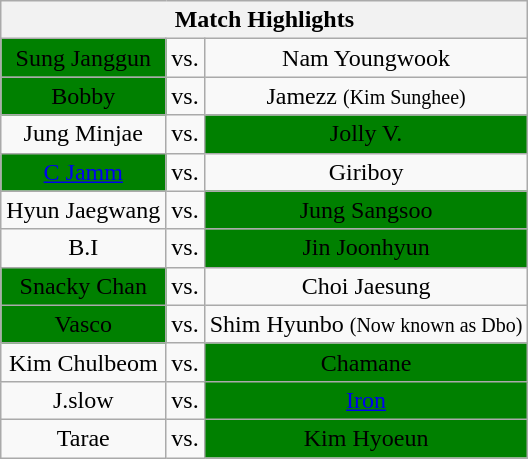<table class="wikitable" style="text-align:center" border="2">
<tr>
<th colspan="3">Match Highlights</th>
</tr>
<tr>
<td style="background:green">Sung Janggun</td>
<td>vs.</td>
<td>Nam Youngwook</td>
</tr>
<tr>
<td style="background:green">Bobby</td>
<td>vs.</td>
<td>Jamezz <small>(Kim Sunghee)</small></td>
</tr>
<tr>
<td>Jung Minjae</td>
<td>vs.</td>
<td style="background:green">Jolly V.</td>
</tr>
<tr>
<td style="background:green"><a href='#'>C Jamm</a></td>
<td>vs.</td>
<td>Giriboy</td>
</tr>
<tr>
<td>Hyun Jaegwang</td>
<td>vs.</td>
<td style="background:green">Jung Sangsoo</td>
</tr>
<tr>
<td>B.I</td>
<td>vs.</td>
<td style="background:green">Jin Joonhyun</td>
</tr>
<tr>
<td style="background:green">Snacky Chan</td>
<td>vs.</td>
<td>Choi Jaesung</td>
</tr>
<tr>
<td style="background:green">Vasco</td>
<td>vs.</td>
<td>Shim Hyunbo <small> (Now known as Dbo) </small></td>
</tr>
<tr>
<td>Kim Chulbeom</td>
<td>vs.</td>
<td style="background:green">Chamane</td>
</tr>
<tr>
<td>J.slow</td>
<td>vs.</td>
<td style="background:green"><a href='#'>Iron</a></td>
</tr>
<tr>
<td>Tarae</td>
<td>vs.</td>
<td style="background:green">Kim Hyoeun</td>
</tr>
</table>
